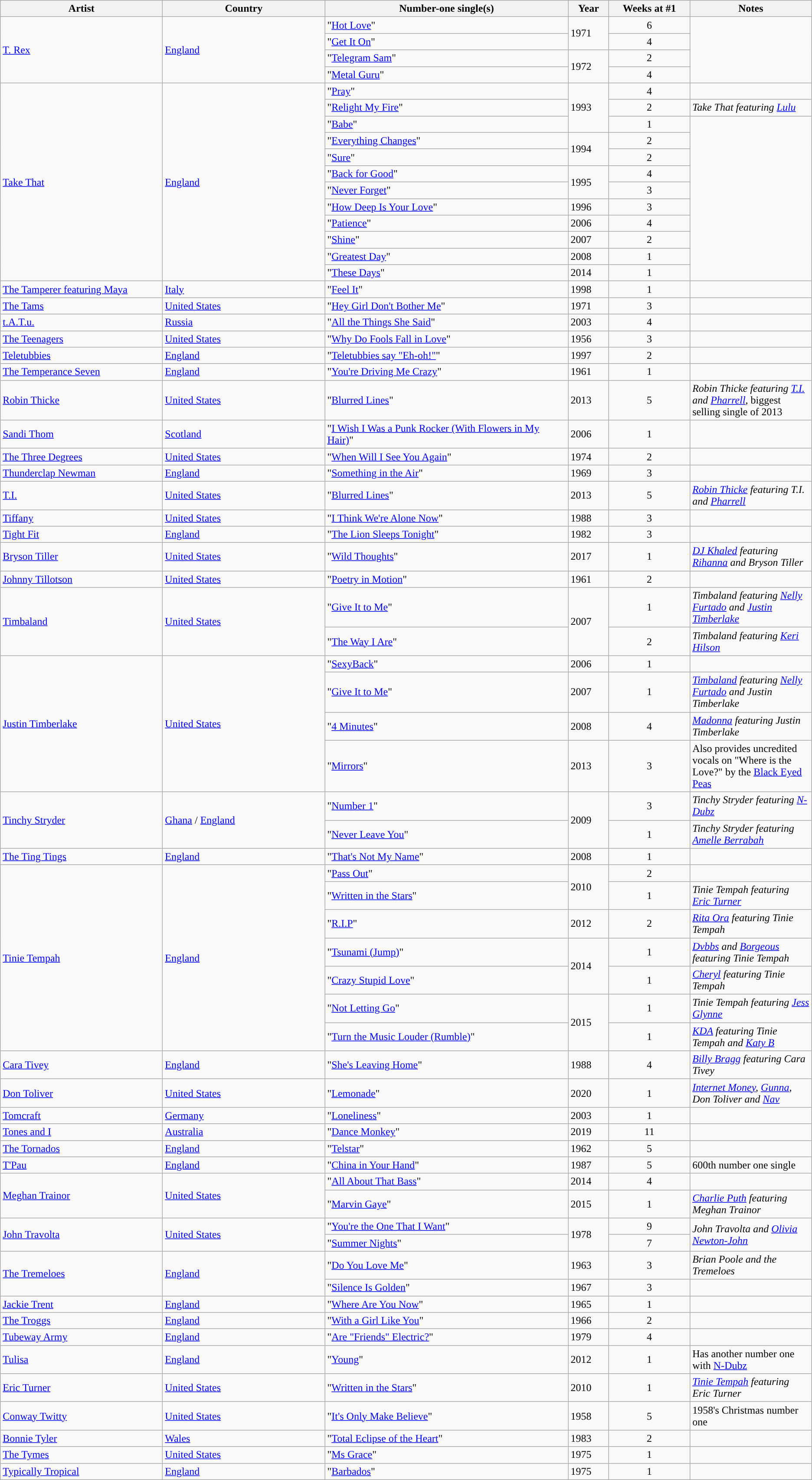<table class="wikitable">
<tr>
<th width="20%">Artist</th>
<th width="20%">Country</th>
<th width="30%">Number-one single(s)</th>
<th width="5%">Year</th>
<th width="10%">Weeks at #1</th>
<th width:"45%">Notes</th>
</tr>
<tr>
<td rowspan="4"><a href='#'>T. Rex</a></td>
<td rowspan="4"><a href='#'>England</a></td>
<td>"<a href='#'>Hot Love</a>"</td>
<td rowspan="2">1971</td>
<td align=center>6</td>
<td rowspan="4"></td>
</tr>
<tr>
<td>"<a href='#'>Get It On</a>"</td>
<td align=center>4</td>
</tr>
<tr>
<td>"<a href='#'>Telegram Sam</a>"</td>
<td rowspan="2">1972</td>
<td align=center>2</td>
</tr>
<tr>
<td>"<a href='#'>Metal Guru</a>"</td>
<td align=center>4</td>
</tr>
<tr>
<td rowspan="12"><a href='#'>Take That</a></td>
<td rowspan="12"><a href='#'>England</a></td>
<td>"<a href='#'>Pray</a>"</td>
<td rowspan="3">1993</td>
<td align=center>4</td>
<td></td>
</tr>
<tr>
<td>"<a href='#'>Relight My Fire</a>"</td>
<td align=center>2</td>
<td><em>Take That featuring <a href='#'>Lulu</a></em></td>
</tr>
<tr>
<td>"<a href='#'>Babe</a>"</td>
<td align=center>1</td>
<td rowspan="10"></td>
</tr>
<tr>
<td>"<a href='#'>Everything Changes</a>"</td>
<td rowspan="2">1994</td>
<td align=center>2</td>
</tr>
<tr>
<td>"<a href='#'>Sure</a>"</td>
<td align=center>2</td>
</tr>
<tr>
<td>"<a href='#'>Back for Good</a>"</td>
<td rowspan="2">1995</td>
<td align=center>4</td>
</tr>
<tr>
<td>"<a href='#'>Never Forget</a>"</td>
<td align=center>3</td>
</tr>
<tr>
<td>"<a href='#'>How Deep Is Your Love</a>"</td>
<td>1996</td>
<td align=center>3</td>
</tr>
<tr>
<td>"<a href='#'>Patience</a>"</td>
<td>2006</td>
<td align=center>4</td>
</tr>
<tr>
<td>"<a href='#'>Shine</a>"</td>
<td>2007</td>
<td align=center>2</td>
</tr>
<tr>
<td>"<a href='#'>Greatest Day</a>"</td>
<td>2008</td>
<td align=center>1</td>
</tr>
<tr>
<td>"<a href='#'>These Days</a>"</td>
<td>2014</td>
<td align=center>1</td>
</tr>
<tr>
<td><a href='#'>The Tamperer featuring Maya</a></td>
<td><a href='#'>Italy</a></td>
<td>"<a href='#'>Feel It</a>"</td>
<td>1998</td>
<td align=center>1</td>
<td></td>
</tr>
<tr>
<td><a href='#'>The Tams</a></td>
<td><a href='#'>United States</a></td>
<td>"<a href='#'>Hey Girl Don't Bother Me</a>"</td>
<td>1971</td>
<td align=center>3</td>
<td></td>
</tr>
<tr>
<td><a href='#'>t.A.T.u.</a></td>
<td><a href='#'>Russia</a></td>
<td>"<a href='#'>All the Things She Said</a>"</td>
<td>2003</td>
<td align=center>4</td>
<td></td>
</tr>
<tr>
<td><a href='#'>The Teenagers</a></td>
<td><a href='#'>United States</a></td>
<td>"<a href='#'>Why Do Fools Fall in Love</a>"</td>
<td>1956</td>
<td align=center>3</td>
<td></td>
</tr>
<tr>
<td><a href='#'>Teletubbies</a></td>
<td><a href='#'>England</a></td>
<td>"<a href='#'>Teletubbies say "Eh-oh!"</a>"</td>
<td>1997</td>
<td align=center>2</td>
<td></td>
</tr>
<tr>
<td><a href='#'>The Temperance Seven</a></td>
<td><a href='#'>England</a></td>
<td>"<a href='#'>You're Driving Me Crazy</a>"</td>
<td>1961</td>
<td align=center>1</td>
<td></td>
</tr>
<tr>
<td><a href='#'>Robin Thicke</a></td>
<td><a href='#'>United States</a></td>
<td>"<a href='#'>Blurred Lines</a>"</td>
<td>2013</td>
<td align=center>5</td>
<td><em>Robin Thicke featuring <a href='#'>T.I.</a> and <a href='#'>Pharrell</a></em>, biggest selling single of 2013</td>
</tr>
<tr>
<td><a href='#'>Sandi Thom</a></td>
<td><a href='#'>Scotland</a></td>
<td>"<a href='#'>I Wish I Was a Punk Rocker (With Flowers in My Hair)</a>"</td>
<td>2006</td>
<td align=center>1</td>
<td></td>
</tr>
<tr>
<td><a href='#'>The Three Degrees</a></td>
<td><a href='#'>United States</a></td>
<td>"<a href='#'>When Will I See You Again</a>"</td>
<td>1974</td>
<td align=center>2</td>
<td></td>
</tr>
<tr>
<td><a href='#'>Thunderclap Newman</a></td>
<td><a href='#'>England</a></td>
<td>"<a href='#'>Something in the Air</a>"</td>
<td>1969</td>
<td align=center>3</td>
<td></td>
</tr>
<tr>
<td><a href='#'>T.I.</a></td>
<td><a href='#'>United States</a></td>
<td>"<a href='#'>Blurred Lines</a>"</td>
<td>2013</td>
<td align=center>5</td>
<td><em><a href='#'>Robin Thicke</a> featuring T.I. and <a href='#'>Pharrell</a></em></td>
</tr>
<tr>
<td><a href='#'>Tiffany</a></td>
<td><a href='#'>United States</a></td>
<td>"<a href='#'>I Think We're Alone Now</a>"</td>
<td>1988</td>
<td align=center>3</td>
<td></td>
</tr>
<tr>
<td><a href='#'>Tight Fit</a></td>
<td><a href='#'>England</a></td>
<td>"<a href='#'>The Lion Sleeps Tonight</a>"</td>
<td>1982</td>
<td align=center>3</td>
<td></td>
</tr>
<tr>
<td><a href='#'>Bryson Tiller</a></td>
<td><a href='#'>United States</a></td>
<td>"<a href='#'>Wild Thoughts</a>"</td>
<td>2017</td>
<td align=center>1</td>
<td><em><a href='#'>DJ Khaled</a> featuring <a href='#'>Rihanna</a> and Bryson Tiller</em></td>
</tr>
<tr>
<td><a href='#'>Johnny Tillotson</a></td>
<td><a href='#'>United States</a></td>
<td>"<a href='#'>Poetry in Motion</a>"</td>
<td>1961</td>
<td align=center>2</td>
<td></td>
</tr>
<tr>
<td rowspan="2"><a href='#'>Timbaland</a></td>
<td rowspan="2"><a href='#'>United States</a></td>
<td>"<a href='#'>Give It to Me</a>"</td>
<td rowspan="2">2007</td>
<td align=center>1</td>
<td><em>Timbaland featuring <a href='#'>Nelly Furtado</a> and <a href='#'>Justin Timberlake</a></em></td>
</tr>
<tr>
<td>"<a href='#'>The Way I Are</a>"</td>
<td align=center>2</td>
<td><em>Timbaland featuring <a href='#'>Keri Hilson</a></em></td>
</tr>
<tr>
<td rowspan="4"><a href='#'>Justin Timberlake</a></td>
<td rowspan="4"><a href='#'>United States</a></td>
<td>"<a href='#'>SexyBack</a>"</td>
<td>2006</td>
<td align=center>1</td>
<td></td>
</tr>
<tr>
<td>"<a href='#'>Give It to Me</a>"</td>
<td>2007</td>
<td align=center>1</td>
<td><em><a href='#'>Timbaland</a> featuring <a href='#'>Nelly Furtado</a> and Justin Timberlake</em></td>
</tr>
<tr>
<td>"<a href='#'>4 Minutes</a>"</td>
<td>2008</td>
<td align=center>4</td>
<td><em><a href='#'>Madonna</a> featuring Justin Timberlake</em></td>
</tr>
<tr>
<td>"<a href='#'>Mirrors</a>"</td>
<td>2013</td>
<td align=center>3</td>
<td>Also provides uncredited vocals on "Where is the Love?" by the <a href='#'>Black Eyed Peas</a></td>
</tr>
<tr>
<td rowspan="2"><a href='#'>Tinchy Stryder</a></td>
<td rowspan="2"><a href='#'>Ghana</a> / <a href='#'>England</a></td>
<td>"<a href='#'>Number 1</a>"</td>
<td rowspan="2">2009</td>
<td align=center>3</td>
<td><em>Tinchy Stryder featuring <a href='#'>N-Dubz</a></em></td>
</tr>
<tr>
<td>"<a href='#'>Never Leave You</a>"</td>
<td align=center>1</td>
<td><em>Tinchy Stryder featuring <a href='#'>Amelle Berrabah</a></em></td>
</tr>
<tr>
<td><a href='#'>The Ting Tings</a></td>
<td><a href='#'>England</a></td>
<td>"<a href='#'>That's Not My Name</a>"</td>
<td>2008</td>
<td align=center>1</td>
<td></td>
</tr>
<tr>
<td rowspan="7"><a href='#'>Tinie Tempah</a></td>
<td rowspan="7"><a href='#'>England</a></td>
<td>"<a href='#'>Pass Out</a>"</td>
<td rowspan="2">2010</td>
<td align=center>2</td>
<td></td>
</tr>
<tr>
<td>"<a href='#'>Written in the Stars</a>"</td>
<td align=center>1</td>
<td><em>Tinie Tempah featuring <a href='#'>Eric Turner</a></em></td>
</tr>
<tr>
<td>"<a href='#'>R.I.P</a>"</td>
<td>2012</td>
<td align=center>2</td>
<td><em><a href='#'>Rita Ora</a> featuring Tinie Tempah</em></td>
</tr>
<tr>
<td>"<a href='#'>Tsunami (Jump)</a>"</td>
<td rowspan="2">2014</td>
<td align=center>1</td>
<td><em><a href='#'>Dvbbs</a> and <a href='#'>Borgeous</a> featuring Tinie Tempah</em></td>
</tr>
<tr>
<td>"<a href='#'>Crazy Stupid Love</a>"</td>
<td align=center>1</td>
<td><em><a href='#'>Cheryl</a> featuring Tinie Tempah</em></td>
</tr>
<tr>
<td>"<a href='#'>Not Letting Go</a>"</td>
<td rowspan="2">2015</td>
<td align=center>1</td>
<td><em>Tinie Tempah featuring <a href='#'>Jess Glynne</a></em></td>
</tr>
<tr>
<td>"<a href='#'>Turn the Music Louder (Rumble)</a>"</td>
<td align=center>1</td>
<td><em><a href='#'>KDA</a> featuring Tinie Tempah and <a href='#'>Katy B</a></em></td>
</tr>
<tr>
<td><a href='#'>Cara Tivey</a></td>
<td><a href='#'>England</a></td>
<td>"<a href='#'>She's Leaving Home</a>"</td>
<td>1988</td>
<td align=center>4</td>
<td><em><a href='#'>Billy Bragg</a> featuring Cara Tivey</em></td>
</tr>
<tr>
<td><a href='#'>Don Toliver</a></td>
<td><a href='#'>United States</a></td>
<td>"<a href='#'>Lemonade</a>"</td>
<td>2020</td>
<td align=center>1</td>
<td><em><a href='#'>Internet Money</a>, <a href='#'>Gunna</a>, Don Toliver and <a href='#'>Nav</a></em></td>
</tr>
<tr>
<td><a href='#'>Tomcraft</a></td>
<td><a href='#'>Germany</a></td>
<td>"<a href='#'>Loneliness</a>"</td>
<td>2003</td>
<td align=center>1</td>
<td></td>
</tr>
<tr>
<td><a href='#'>Tones and I</a></td>
<td><a href='#'>Australia</a></td>
<td>"<a href='#'>Dance Monkey</a>"</td>
<td>2019</td>
<td align=center>11</td>
<td></td>
</tr>
<tr>
<td><a href='#'>The Tornados</a></td>
<td><a href='#'>England</a></td>
<td>"<a href='#'>Telstar</a>"</td>
<td>1962</td>
<td align=center>5</td>
<td></td>
</tr>
<tr>
<td><a href='#'>T'Pau</a></td>
<td><a href='#'>England</a></td>
<td>"<a href='#'>China in Your Hand</a>"</td>
<td>1987</td>
<td align=center>5</td>
<td>600th number one single</td>
</tr>
<tr>
<td rowspan="2"><a href='#'>Meghan Trainor</a></td>
<td rowspan="2"><a href='#'>United States</a></td>
<td>"<a href='#'>All About That Bass</a>"</td>
<td>2014</td>
<td align=center>4</td>
<td></td>
</tr>
<tr>
<td>"<a href='#'>Marvin Gaye</a>"</td>
<td>2015</td>
<td align=center>1</td>
<td><em><a href='#'>Charlie Puth</a> featuring Meghan Trainor</em></td>
</tr>
<tr>
<td rowspan="2"><a href='#'>John Travolta</a></td>
<td rowspan="2"><a href='#'>United States</a></td>
<td>"<a href='#'>You're the One That I Want</a>"</td>
<td rowspan="2">1978</td>
<td align=center>9</td>
<td rowspan="2"><em>John Travolta and <a href='#'>Olivia Newton-John</a></em></td>
</tr>
<tr>
<td>"<a href='#'>Summer Nights</a>"</td>
<td align=center>7</td>
</tr>
<tr>
<td rowspan="2"><a href='#'>The Tremeloes</a></td>
<td rowspan="2"><a href='#'>England</a></td>
<td>"<a href='#'>Do You Love Me</a>"</td>
<td>1963</td>
<td align=center>3</td>
<td><em>Brian Poole and the Tremeloes</em></td>
</tr>
<tr>
<td>"<a href='#'>Silence Is Golden</a>"</td>
<td>1967</td>
<td align=center>3</td>
<td></td>
</tr>
<tr>
<td><a href='#'>Jackie Trent</a></td>
<td><a href='#'>England</a></td>
<td>"<a href='#'>Where Are You Now</a>"</td>
<td>1965</td>
<td align=center>1</td>
<td></td>
</tr>
<tr>
<td><a href='#'>The Troggs</a></td>
<td><a href='#'>England</a></td>
<td>"<a href='#'>With a Girl Like You</a>"</td>
<td>1966</td>
<td align=center>2</td>
<td></td>
</tr>
<tr>
<td><a href='#'>Tubeway Army</a></td>
<td><a href='#'>England</a></td>
<td>"<a href='#'>Are "Friends" Electric?</a>"</td>
<td>1979</td>
<td align=center>4</td>
<td></td>
</tr>
<tr>
<td><a href='#'>Tulisa</a></td>
<td><a href='#'>England</a></td>
<td>"<a href='#'>Young</a>"</td>
<td>2012</td>
<td align=center>1</td>
<td>Has another number one with <a href='#'>N-Dubz</a></td>
</tr>
<tr>
<td><a href='#'>Eric Turner</a></td>
<td><a href='#'>United States</a></td>
<td>"<a href='#'>Written in the Stars</a>"</td>
<td>2010</td>
<td align=center>1</td>
<td><em><a href='#'>Tinie Tempah</a> featuring Eric Turner</em></td>
</tr>
<tr>
<td><a href='#'>Conway Twitty</a></td>
<td><a href='#'>United States</a></td>
<td>"<a href='#'>It's Only Make Believe</a>"</td>
<td>1958</td>
<td align=center>5</td>
<td>1958's Christmas number one</td>
</tr>
<tr>
<td><a href='#'>Bonnie Tyler</a></td>
<td><a href='#'>Wales</a></td>
<td>"<a href='#'>Total Eclipse of the Heart</a>"</td>
<td>1983</td>
<td align=center>2</td>
<td></td>
</tr>
<tr>
<td><a href='#'>The Tymes</a></td>
<td><a href='#'>United States</a></td>
<td>"<a href='#'>Ms Grace</a>"</td>
<td>1975</td>
<td align=center>1</td>
<td></td>
</tr>
<tr>
<td><a href='#'>Typically Tropical</a></td>
<td><a href='#'>England</a></td>
<td>"<a href='#'>Barbados</a>"</td>
<td>1975</td>
<td align=center>1</td>
<td></td>
</tr>
</table>
